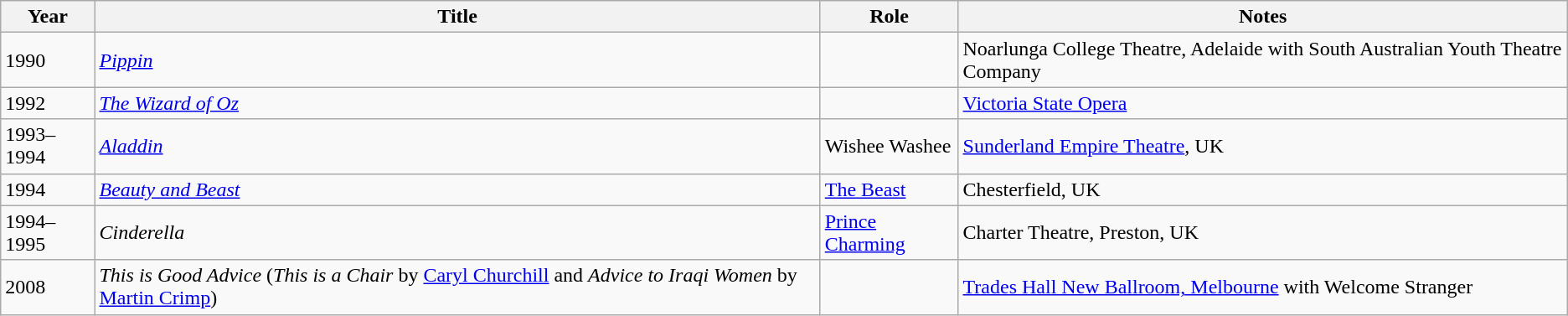<table class=wikitable>
<tr>
<th>Year</th>
<th>Title</th>
<th>Role</th>
<th>Notes</th>
</tr>
<tr>
<td>1990</td>
<td><em><a href='#'>Pippin</a></em></td>
<td></td>
<td>Noarlunga College Theatre, Adelaide with South Australian Youth Theatre Company</td>
</tr>
<tr>
<td>1992</td>
<td><em><a href='#'>The Wizard of Oz</a></em></td>
<td></td>
<td><a href='#'>Victoria State Opera</a></td>
</tr>
<tr>
<td>1993–1994</td>
<td><em><a href='#'>Aladdin</a></em></td>
<td>Wishee Washee</td>
<td><a href='#'>Sunderland Empire Theatre</a>, UK</td>
</tr>
<tr>
<td>1994</td>
<td><em><a href='#'>Beauty and Beast</a></em></td>
<td><a href='#'>The Beast</a></td>
<td>Chesterfield, UK</td>
</tr>
<tr>
<td>1994–1995</td>
<td><em>Cinderella</em></td>
<td><a href='#'>Prince Charming</a></td>
<td>Charter Theatre, Preston, UK</td>
</tr>
<tr>
<td>2008</td>
<td><em>This is Good Advice</em> (<em>This is a Chair</em> by <a href='#'>Caryl Churchill</a> and <em>Advice to Iraqi Women</em> by <a href='#'>Martin Crimp</a>)</td>
<td></td>
<td><a href='#'>Trades Hall New Ballroom, Melbourne</a> with Welcome Stranger</td>
</tr>
</table>
